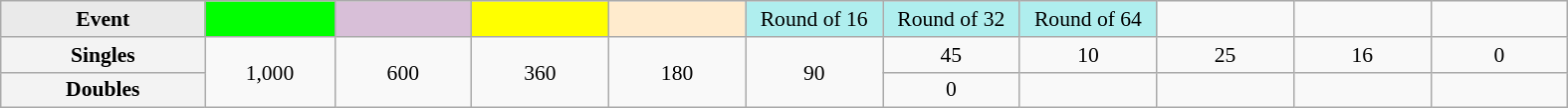<table class=wikitable style=font-size:90%;text-align:center>
<tr>
<td style="width:130px; background:#eaeaea;"><strong>Event</strong></td>
<td style="width:80px; background:lime;"></td>
<td style="width:85px; background:thistle;"></td>
<td style="width:85px; background:#ff0;"></td>
<td style="width:85px; background:#ffebcd;"></td>
<td style="width:85px; background:#afeeee;">Round of 16</td>
<td style="width:85px; background:#afeeee;">Round of 32</td>
<td style="width:85px; background:#afeeee;">Round of 64</td>
<td width=85></td>
<td width=85></td>
<td width=85></td>
</tr>
<tr>
<th style="background:#f3f3f3;">Singles</th>
<td rowspan=2>1,000</td>
<td rowspan=2>600</td>
<td rowspan=2>360</td>
<td rowspan=2>180</td>
<td rowspan=2>90</td>
<td>45</td>
<td>10</td>
<td>25</td>
<td>16</td>
<td>0</td>
</tr>
<tr>
<th style="background:#f3f3f3;">Doubles</th>
<td>0</td>
<td></td>
<td></td>
<td></td>
<td></td>
</tr>
</table>
